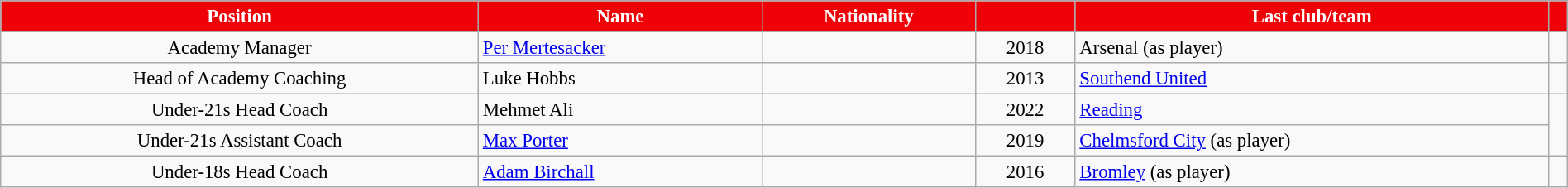<table class="wikitable sortable" style="text-align:center; font-size:95%; width:100%;">
<tr>
<th style="background-color:#ee0107; color:#ffffff;">Position</th>
<th style="background-color:#ee0107; color:#ffffff;">Name</th>
<th style="background-color:#ee0107; color:#ffffff;">Nationality</th>
<th style="background-color:#ee0107; color:#ffffff;"></th>
<th style="background-color:#ee0107; color:#ffffff;">Last club/team</th>
<th style="background-color:#ee0107; color:#ffffff;" class="unsortable"></th>
</tr>
<tr>
<td>Academy Manager</td>
<td style="text-align:left;" data-sort-value="Me"><a href='#'>Per Mertesacker</a></td>
<td style="text-align:left;"></td>
<td>2018</td>
<td style="text-align:left;"> Arsenal (as player)</td>
<td></td>
</tr>
<tr>
<td>Head of Academy Coaching</td>
<td style="text-align:left;" data-sort-value="Ho">Luke Hobbs</td>
<td style="text-align:left;"></td>
<td>2013</td>
<td style="text-align:left;"> <a href='#'>Southend United</a></td>
<td></td>
</tr>
<tr>
<td>Under-21s Head Coach</td>
<td style="text-align:left;" data-sort-value="Al">Mehmet Ali</td>
<td style="text-align:left;"></td>
<td>2022</td>
<td style="text-align:left;"> <a href='#'>Reading</a></td>
<td rowspan="2"></td>
</tr>
<tr>
<td>Under-21s Assistant Coach</td>
<td style="text-align:left;" data-sort-value="Po"><a href='#'>Max Porter</a></td>
<td style="text-align:left;"></td>
<td>2019</td>
<td style="text-align:left;"> <a href='#'>Chelmsford City</a> (as player)</td>
</tr>
<tr>
<td>Under-18s Head Coach</td>
<td style="text-align:left;" data-sort-value="Bi"><a href='#'>Adam Birchall</a></td>
<td style="text-align:left;"></td>
<td>2016</td>
<td style="text-align:left;"> <a href='#'>Bromley</a> (as player)</td>
<td></td>
</tr>
</table>
